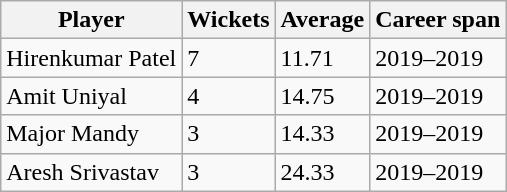<table class="wikitable">
<tr>
<th>Player</th>
<th>Wickets</th>
<th>Average</th>
<th>Career span</th>
</tr>
<tr>
<td>Hirenkumar Patel</td>
<td>7</td>
<td>11.71</td>
<td>2019–2019</td>
</tr>
<tr>
<td>Amit Uniyal</td>
<td>4</td>
<td>14.75</td>
<td>2019–2019</td>
</tr>
<tr>
<td>Major Mandy</td>
<td>3</td>
<td>14.33</td>
<td>2019–2019</td>
</tr>
<tr>
<td>Aresh Srivastav</td>
<td>3</td>
<td>24.33</td>
<td>2019–2019</td>
</tr>
</table>
